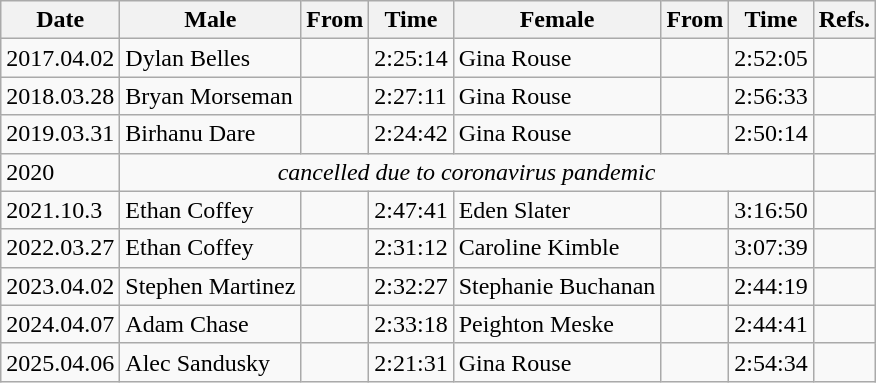<table class="wikitable sortable">
<tr>
<th scope="col" data-sort-type="text">Date </th>
<th scope="col">Male</th>
<th scope="col">From</th>
<th scope="col">Time</th>
<th scope="col">Female</th>
<th scope="col">From</th>
<th scope="col">Time</th>
<th scope="col">Refs. </th>
</tr>
<tr>
<td> 2017.04.02</td>
<td> Dylan Belles</td>
<td> </td>
<td> 2:25:14</td>
<td> Gina Rouse</td>
<td> </td>
<td> 2:52:05</td>
<td> </td>
</tr>
<tr>
<td> 2018.03.28</td>
<td> Bryan Morseman</td>
<td> </td>
<td> 2:27:11</td>
<td> Gina Rouse</td>
<td> </td>
<td> 2:56:33</td>
<td> </td>
</tr>
<tr>
<td> 2019.03.31</td>
<td> Birhanu Dare</td>
<td> </td>
<td>2:24:42</td>
<td> Gina Rouse</td>
<td> </td>
<td> 2:50:14</td>
<td> </td>
</tr>
<tr>
<td>2020</td>
<td colspan="6" align="center" data-sort-value=""><em>cancelled due to coronavirus pandemic</em></td>
<td></td>
</tr>
<tr>
<td>2021.10.3</td>
<td>Ethan Coffey</td>
<td></td>
<td>2:47:41</td>
<td>Eden Slater</td>
<td></td>
<td>3:16:50</td>
<td></td>
</tr>
<tr>
<td>2022.03.27</td>
<td>Ethan Coffey</td>
<td></td>
<td>2:31:12</td>
<td>Caroline Kimble</td>
<td></td>
<td>3:07:39</td>
<td></td>
</tr>
<tr>
<td>2023.04.02</td>
<td>Stephen Martinez</td>
<td></td>
<td>2:32:27</td>
<td>Stephanie Buchanan</td>
<td></td>
<td>2:44:19</td>
<td></td>
</tr>
<tr>
<td>2024.04.07</td>
<td>Adam Chase</td>
<td></td>
<td>2:33:18</td>
<td>Peighton Meske</td>
<td></td>
<td>2:44:41</td>
<td></td>
</tr>
<tr>
<td>2025.04.06</td>
<td>Alec Sandusky</td>
<td></td>
<td>2:21:31</td>
<td>Gina Rouse</td>
<td></td>
<td>2:54:34</td>
<td></td>
</tr>
</table>
